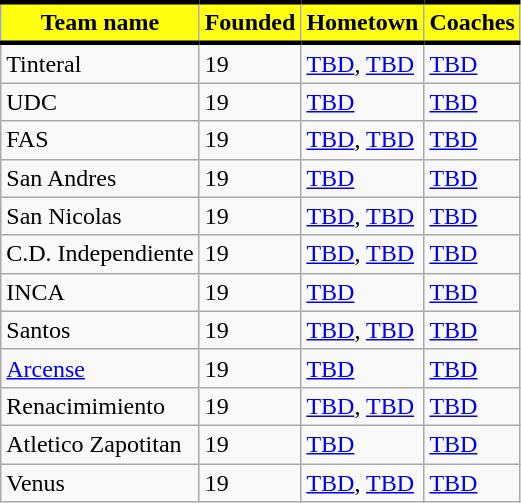<table class="wikitable">
<tr>
<th style="background:#FFFF10; color:black; border-top:black 3px solid; border-bottom:black 3px solid;">Team name</th>
<th style="background:#FFFF10; color:black; border-top:black 3px solid; border-bottom:black 3px solid;">Founded</th>
<th style="background:#FFFF10; color:black; border-top:black 3px solid; border-bottom:black 3px solid;">Hometown</th>
<th style="background:#FFFF10; color:black; border-top:black 3px solid; border-bottom:black 3px solid;">Coaches</th>
</tr>
<tr>
<td>Tinteral</td>
<td>19</td>
<td> <a href='#'>TBD</a>, <a href='#'>TBD</a></td>
<td> <a href='#'>TBD</a></td>
</tr>
<tr>
<td>UDC</td>
<td>19</td>
<td> <a href='#'>TBD</a></td>
<td> <a href='#'>TBD</a></td>
</tr>
<tr>
<td>FAS</td>
<td>19</td>
<td> <a href='#'>TBD</a>, <a href='#'>TBD</a></td>
<td> <a href='#'>TBD</a></td>
</tr>
<tr>
<td>San Andres</td>
<td>19</td>
<td> <a href='#'>TBD</a></td>
<td> <a href='#'>TBD</a></td>
</tr>
<tr>
<td>San Nicolas</td>
<td>19</td>
<td> <a href='#'>TBD</a>, <a href='#'>TBD</a></td>
<td> <a href='#'>TBD</a></td>
</tr>
<tr>
<td>C.D. Independiente</td>
<td>19</td>
<td> <a href='#'>TBD</a>, <a href='#'>TBD</a></td>
<td> <a href='#'>TBD</a></td>
</tr>
<tr>
<td>INCA</td>
<td>19</td>
<td> <a href='#'>TBD</a></td>
<td> <a href='#'>TBD</a></td>
</tr>
<tr>
<td>Santos</td>
<td>19</td>
<td> <a href='#'>TBD</a>, <a href='#'>TBD</a></td>
<td> <a href='#'>TBD</a></td>
</tr>
<tr>
<td><a href='#'>Arcense</a></td>
<td>19</td>
<td> <a href='#'>TBD</a></td>
<td> <a href='#'>TBD</a></td>
</tr>
<tr>
<td>Renacimimiento</td>
<td>19</td>
<td> <a href='#'>TBD</a>, <a href='#'>TBD</a></td>
<td> <a href='#'>TBD</a></td>
</tr>
<tr>
<td>Atletico Zapotitan</td>
<td>19</td>
<td> <a href='#'>TBD</a></td>
<td> <a href='#'>TBD</a></td>
</tr>
<tr>
<td>Venus</td>
<td>19</td>
<td> <a href='#'>TBD</a>, <a href='#'>TBD</a></td>
<td> <a href='#'>TBD</a></td>
</tr>
</table>
